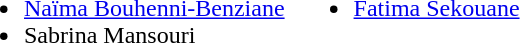<table border="0" cellpadding="2">
<tr valign="top">
<td><br><ul><li> <a href='#'>Naïma Bouhenni-Benziane</a></li><li> Sabrina Mansouri</li></ul></td>
<td><br><ul><li> <a href='#'>Fatima Sekouane</a></li></ul></td>
</tr>
</table>
